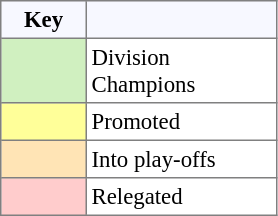<table bgcolor="#f7f8ff" cellpadding="3" cellspacing="0" border="1" style="font-size: 95%; border: gray solid 1px; border-collapse: collapse;text-align:center;">
<tr>
<th width=50>Key</th>
<th width=120></th>
</tr>
<tr>
<td style="background:#D0F0C0;" width="20"></td>
<td bgcolor="#ffffff" align="left">Division Champions</td>
</tr>
<tr>
<td style="background:#FFFF99;" width="20"></td>
<td bgcolor="#ffffff" align="left">Promoted</td>
</tr>
<tr>
<td style="background:#FFE4B5" width="20"></td>
<td bgcolor="#ffffff" align="left">Into play-offs</td>
</tr>
<tr>
<td style="background: #FFCCCC" width="20"></td>
<td bgcolor="#ffffff" align="left">Relegated</td>
</tr>
</table>
